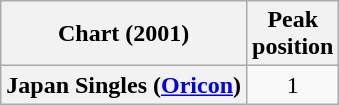<table class="wikitable plainrowheaders">
<tr>
<th>Chart (2001)</th>
<th>Peak<br>position</th>
</tr>
<tr>
<th scope="row">Japan Singles (<a href='#'>Oricon</a>)</th>
<td style="text-align:center;">1</td>
</tr>
</table>
